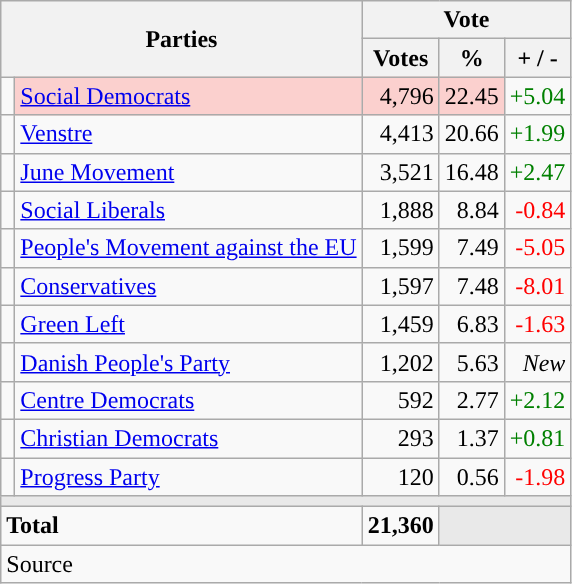<table class="wikitable" style="text-align:right;">
<tr>
<th style="text-align:centre;" rowspan="2" colspan="2" width="225">Parties</th>
<th colspan="3">Vote</th>
</tr>
<tr>
<th width="15">Votes</th>
<th width="15">%</th>
<th width="15">+ / -</th>
</tr>
<tr>
<td width="2" style="color:inherit;background:"></td>
<td bgcolor=#fbd0ce   align="left"><a href='#'>Social Democrats</a></td>
<td bgcolor=#fbd0ce>4,796</td>
<td bgcolor=#fbd0ce>22.45</td>
<td style=color:green;>+5.04</td>
</tr>
<tr>
<td width="2" style="color:inherit;background:"></td>
<td align="left"><a href='#'>Venstre</a></td>
<td>4,413</td>
<td>20.66</td>
<td style=color:green;>+1.99</td>
</tr>
<tr>
<td width="2" style="color:inherit;background:"></td>
<td align="left"><a href='#'>June Movement</a></td>
<td>3,521</td>
<td>16.48</td>
<td style=color:green;>+2.47</td>
</tr>
<tr>
<td width="2" style="color:inherit;background:"></td>
<td align="left"><a href='#'>Social Liberals</a></td>
<td>1,888</td>
<td>8.84</td>
<td style=color:red;>-0.84</td>
</tr>
<tr>
<td width="2" style="color:inherit;background:"></td>
<td align="left"><a href='#'>People's Movement against the EU</a></td>
<td>1,599</td>
<td>7.49</td>
<td style=color:red;>-5.05</td>
</tr>
<tr>
<td width="2" style="color:inherit;background:"></td>
<td align="left"><a href='#'>Conservatives</a></td>
<td>1,597</td>
<td>7.48</td>
<td style=color:red;>-8.01</td>
</tr>
<tr>
<td width="2" style="color:inherit;background:"></td>
<td align="left"><a href='#'>Green Left</a></td>
<td>1,459</td>
<td>6.83</td>
<td style=color:red;>-1.63</td>
</tr>
<tr>
<td width="2" style="color:inherit;background:"></td>
<td align="left"><a href='#'>Danish People's Party</a></td>
<td>1,202</td>
<td>5.63</td>
<td><em>New</em></td>
</tr>
<tr>
<td width="2" style="color:inherit;background:"></td>
<td align="left"><a href='#'>Centre Democrats</a></td>
<td>592</td>
<td>2.77</td>
<td style=color:green;>+2.12</td>
</tr>
<tr>
<td width="2" style="color:inherit;background:"></td>
<td align="left"><a href='#'>Christian Democrats</a></td>
<td>293</td>
<td>1.37</td>
<td style=color:green;>+0.81</td>
</tr>
<tr>
<td width="2" style="color:inherit;background:"></td>
<td align="left"><a href='#'>Progress Party</a></td>
<td>120</td>
<td>0.56</td>
<td style=color:red;>-1.98</td>
</tr>
<tr>
<td colspan="7" bgcolor="#E9E9E9"></td>
</tr>
<tr>
<td align="left" colspan="2"><strong>Total</strong></td>
<td><strong>21,360</strong></td>
<td bgcolor="#E9E9E9" colspan="2"></td>
</tr>
<tr>
<td align="left" colspan="6">Source</td>
</tr>
</table>
